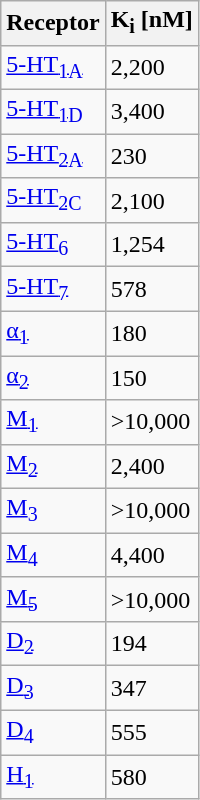<table class="wikitable">
<tr>
<th>Receptor</th>
<th>K<sub>i</sub> [nM]</th>
</tr>
<tr>
<td><a href='#'>5-HT<sub>1A</sub></a></td>
<td>2,200</td>
</tr>
<tr>
<td><a href='#'>5-HT<sub>1D</sub></a></td>
<td>3,400</td>
</tr>
<tr>
<td><a href='#'>5-HT<sub>2A</sub></a></td>
<td>230</td>
</tr>
<tr>
<td><a href='#'>5-HT<sub>2C</sub></a></td>
<td>2,100</td>
</tr>
<tr>
<td><a href='#'>5-HT<sub>6</sub></a></td>
<td>1,254</td>
</tr>
<tr>
<td><a href='#'>5-HT<sub>7</sub></a></td>
<td>578</td>
</tr>
<tr>
<td><a href='#'>α<sub>1</sub></a></td>
<td>180</td>
</tr>
<tr>
<td><a href='#'>α<sub>2</sub></a></td>
<td>150</td>
</tr>
<tr>
<td><a href='#'>M<sub>1</sub></a></td>
<td>>10,000</td>
</tr>
<tr>
<td><a href='#'>M<sub>2</sub></a></td>
<td>2,400</td>
</tr>
<tr>
<td><a href='#'>M<sub>3</sub></a></td>
<td>>10,000</td>
</tr>
<tr>
<td><a href='#'>M<sub>4</sub></a></td>
<td>4,400</td>
</tr>
<tr>
<td><a href='#'>M<sub>5</sub></a></td>
<td>>10,000</td>
</tr>
<tr>
<td><a href='#'>D<sub>2</sub></a></td>
<td>194</td>
</tr>
<tr>
<td><a href='#'>D<sub>3</sub></a></td>
<td>347</td>
</tr>
<tr>
<td><a href='#'>D<sub>4</sub></a></td>
<td>555</td>
</tr>
<tr>
<td><a href='#'>H<sub>1</sub></a></td>
<td>580</td>
</tr>
</table>
